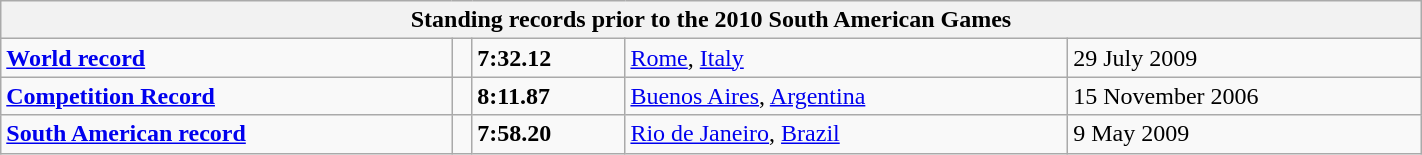<table class="wikitable" width=75%>
<tr>
<th colspan="5">Standing records prior to the 2010 South American Games</th>
</tr>
<tr>
<td><strong><a href='#'>World record</a></strong></td>
<td></td>
<td><strong>7:32.12</strong></td>
<td><a href='#'>Rome</a>, <a href='#'>Italy</a></td>
<td>29 July 2009</td>
</tr>
<tr>
<td><strong><a href='#'>Competition Record</a></strong></td>
<td></td>
<td><strong>8:11.87</strong></td>
<td><a href='#'>Buenos Aires</a>, <a href='#'>Argentina</a></td>
<td>15 November 2006</td>
</tr>
<tr>
<td><strong><a href='#'>South American record</a></strong></td>
<td></td>
<td><strong>7:58.20</strong></td>
<td><a href='#'>Rio de Janeiro</a>, <a href='#'>Brazil</a></td>
<td>9 May 2009</td>
</tr>
</table>
